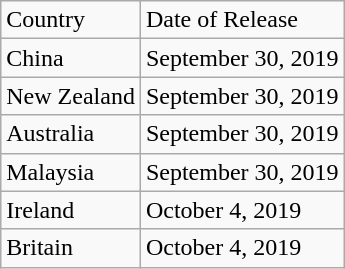<table class="wikitable">
<tr>
<td>Country</td>
<td>Date of  Release</td>
</tr>
<tr>
<td>China</td>
<td>September 30, 2019</td>
</tr>
<tr>
<td>New Zealand</td>
<td>September 30, 2019</td>
</tr>
<tr>
<td>Australia</td>
<td>September 30, 2019</td>
</tr>
<tr>
<td>Malaysia</td>
<td>September 30, 2019</td>
</tr>
<tr>
<td>Ireland</td>
<td>October 4, 2019</td>
</tr>
<tr>
<td>Britain</td>
<td>October 4, 2019</td>
</tr>
</table>
